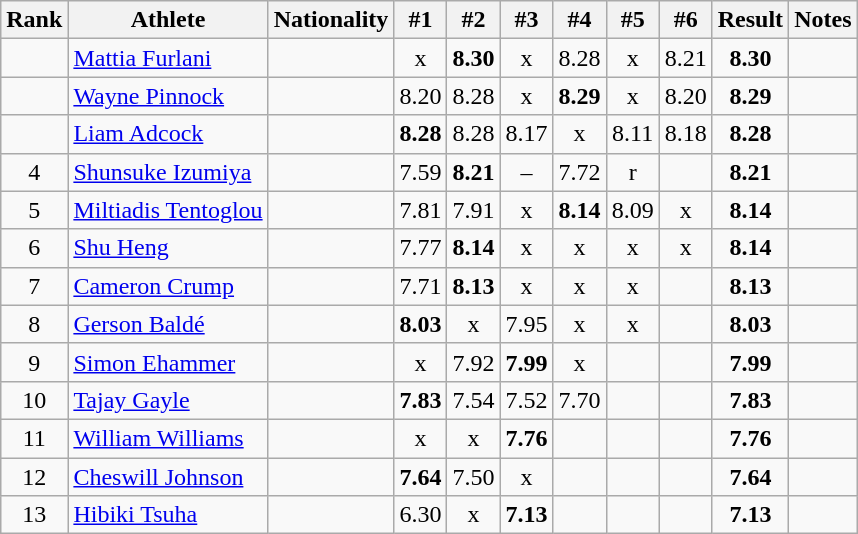<table class="wikitable sortable" style="text-align:center">
<tr>
<th>Rank</th>
<th>Athlete</th>
<th>Nationality</th>
<th>#1</th>
<th>#2</th>
<th>#3</th>
<th>#4</th>
<th>#5</th>
<th>#6</th>
<th>Result</th>
<th>Notes</th>
</tr>
<tr>
<td></td>
<td align=left><a href='#'>Mattia Furlani</a></td>
<td align=left></td>
<td>x</td>
<td><strong>8.30</strong></td>
<td>x</td>
<td>8.28</td>
<td>x</td>
<td>8.21</td>
<td><strong>8.30</strong></td>
<td></td>
</tr>
<tr>
<td></td>
<td align=left><a href='#'>Wayne Pinnock</a></td>
<td align=left></td>
<td>8.20</td>
<td>8.28</td>
<td>x</td>
<td><strong>8.29</strong></td>
<td>x</td>
<td>8.20</td>
<td><strong>8.29</strong></td>
<td></td>
</tr>
<tr>
<td></td>
<td align=left><a href='#'>Liam Adcock</a></td>
<td align=left></td>
<td><strong>8.28</strong></td>
<td>8.28</td>
<td>8.17</td>
<td>x</td>
<td>8.11</td>
<td>8.18</td>
<td><strong>8.28</strong></td>
<td></td>
</tr>
<tr>
<td>4</td>
<td align=left><a href='#'>Shunsuke Izumiya</a></td>
<td align=left></td>
<td>7.59</td>
<td><strong>8.21</strong></td>
<td>–</td>
<td>7.72</td>
<td>r</td>
<td></td>
<td><strong>8.21</strong></td>
<td></td>
</tr>
<tr>
<td>5</td>
<td align=left><a href='#'>Miltiadis Tentoglou</a></td>
<td align=left></td>
<td>7.81</td>
<td>7.91</td>
<td>x</td>
<td><strong>8.14</strong></td>
<td>8.09</td>
<td>x</td>
<td><strong>8.14</strong></td>
<td></td>
</tr>
<tr>
<td>6</td>
<td align=left><a href='#'>Shu Heng</a></td>
<td align=left></td>
<td>7.77</td>
<td><strong>8.14</strong></td>
<td>x</td>
<td>x</td>
<td>x</td>
<td>x</td>
<td><strong>8.14</strong></td>
<td></td>
</tr>
<tr>
<td>7</td>
<td align=left><a href='#'>Cameron Crump</a></td>
<td align=left></td>
<td>7.71</td>
<td><strong>8.13</strong></td>
<td>x</td>
<td>x</td>
<td>x</td>
<td></td>
<td><strong>8.13</strong></td>
<td></td>
</tr>
<tr>
<td>8</td>
<td align=left><a href='#'>Gerson Baldé</a></td>
<td align=left></td>
<td><strong>8.03</strong></td>
<td>x</td>
<td>7.95</td>
<td>x</td>
<td>x</td>
<td></td>
<td><strong>8.03</strong></td>
<td></td>
</tr>
<tr>
<td>9</td>
<td align=left><a href='#'>Simon Ehammer</a></td>
<td align=left></td>
<td>x</td>
<td>7.92</td>
<td><strong>7.99</strong></td>
<td>x</td>
<td></td>
<td></td>
<td><strong>7.99</strong></td>
<td></td>
</tr>
<tr>
<td>10</td>
<td align=left><a href='#'>Tajay Gayle</a></td>
<td align=left></td>
<td><strong>7.83</strong></td>
<td>7.54</td>
<td>7.52</td>
<td>7.70</td>
<td></td>
<td></td>
<td><strong>7.83</strong></td>
<td></td>
</tr>
<tr>
<td>11</td>
<td align=left><a href='#'>William Williams</a></td>
<td align=left></td>
<td>x</td>
<td>x</td>
<td><strong>7.76</strong></td>
<td></td>
<td></td>
<td></td>
<td><strong>7.76</strong></td>
<td></td>
</tr>
<tr>
<td>12</td>
<td align=left><a href='#'>Cheswill Johnson</a></td>
<td align=left></td>
<td><strong>7.64</strong></td>
<td>7.50</td>
<td>x</td>
<td></td>
<td></td>
<td></td>
<td><strong>7.64</strong></td>
<td></td>
</tr>
<tr>
<td>13</td>
<td align=left><a href='#'>Hibiki Tsuha</a></td>
<td align=left></td>
<td>6.30</td>
<td>x</td>
<td><strong>7.13</strong></td>
<td></td>
<td></td>
<td></td>
<td><strong>7.13</strong></td>
<td></td>
</tr>
</table>
